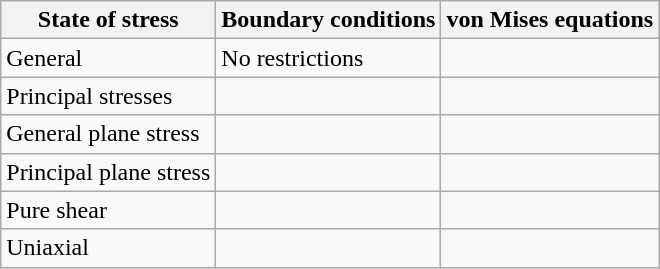<table class=wikitable>
<tr>
<th>State of stress</th>
<th>Boundary conditions</th>
<th>von Mises equations</th>
</tr>
<tr>
<td>General</td>
<td>No restrictions</td>
<td></td>
</tr>
<tr>
<td>Principal stresses</td>
<td></td>
<td></td>
</tr>
<tr>
<td>General plane stress</td>
<td></td>
<td style="vertical-align:middle"></td>
</tr>
<tr>
<td>Principal plane stress</td>
<td></td>
<td style="vertical-align:middle"></td>
</tr>
<tr>
<td>Pure shear</td>
<td></td>
<td style="vertical-align:middle"></td>
</tr>
<tr>
<td>Uniaxial</td>
<td></td>
<td style="vertical-align:middle"></td>
</tr>
</table>
